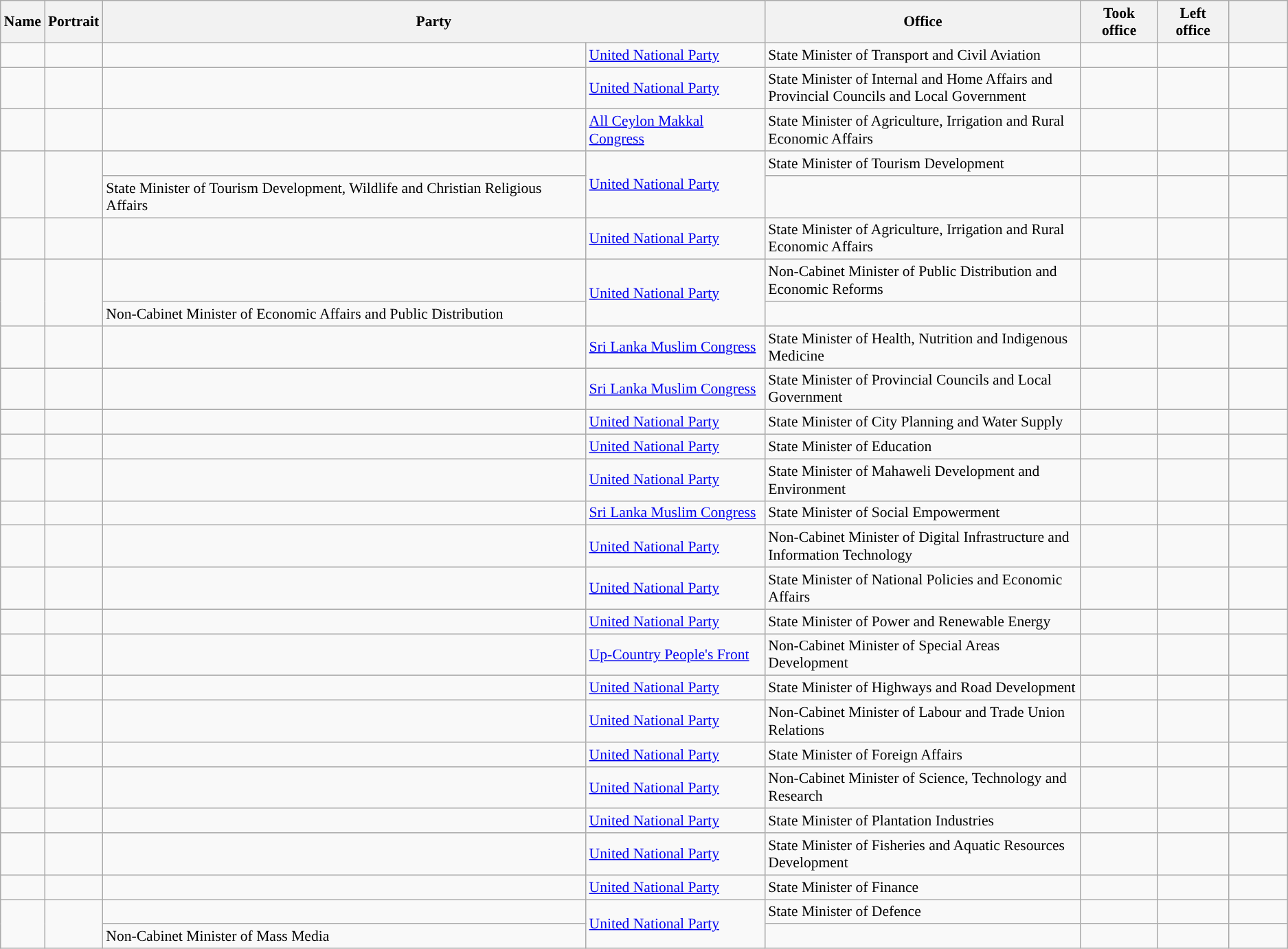<table class="wikitable plainrowheaders sortable" style="font-size:90%; text-align:left;">
<tr>
<th scope=col>Name</th>
<th scope=col class=unsortable>Portrait</th>
<th scope=col colspan="2">Party</th>
<th scope=col width=300px>Office</th>
<th scope=col>Took office</th>
<th scope=col>Left office</th>
<th scope=col width=50px class=unsortable></th>
</tr>
<tr>
<td></td>
<td align=center></td>
<td !align="center" style="background:"></td>
<td><a href='#'>United National Party</a></td>
<td>State Minister of Transport and Civil Aviation</td>
<td align=center></td>
<td align=center></td>
<td align=center></td>
</tr>
<tr>
<td></td>
<td align=center></td>
<td !align="center" style="background:"></td>
<td><a href='#'>United National Party</a></td>
<td>State Minister of Internal and Home Affairs and Provincial Councils and Local Government</td>
<td align=center></td>
<td align=center></td>
<td align=center></td>
</tr>
<tr>
<td></td>
<td align=center></td>
<td !align="center" style="background:"></td>
<td><a href='#'>All Ceylon Makkal Congress</a></td>
<td>State Minister of Agriculture, Irrigation and Rural Economic Affairs</td>
<td align=center></td>
<td align=center></td>
<td align=center></td>
</tr>
<tr>
<td rowspan=2></td>
<td align=center rowspan=2></td>
<td !align="center" style="background:"></td>
<td rowspan=2><a href='#'>United National Party</a></td>
<td>State Minister of Tourism Development</td>
<td align=center></td>
<td align=center></td>
<td align=center></td>
</tr>
<tr>
<td>State Minister of Tourism Development, Wildlife and Christian Religious Affairs</td>
<td align=center></td>
<td align=center></td>
<td align=center></td>
</tr>
<tr>
<td></td>
<td align=center></td>
<td !align="center" style="background:"></td>
<td><a href='#'>United National Party</a></td>
<td>State Minister of Agriculture, Irrigation and Rural Economic Affairs</td>
<td align=center></td>
<td align=center></td>
<td align=center></td>
</tr>
<tr>
<td rowspan=2></td>
<td align=center rowspan=2></td>
<td !align="center" style="background:"></td>
<td rowspan=2><a href='#'>United National Party</a></td>
<td>Non-Cabinet Minister of Public Distribution and Economic Reforms</td>
<td align=center></td>
<td align=center></td>
<td align=center></td>
</tr>
<tr>
<td>Non-Cabinet Minister of Economic Affairs and Public Distribution</td>
<td align=center></td>
<td align=center></td>
<td align=center></td>
</tr>
<tr>
<td></td>
<td align=center></td>
<td !align="center" style="background:"></td>
<td><a href='#'>Sri Lanka Muslim Congress</a></td>
<td>State Minister of Health, Nutrition and Indigenous Medicine</td>
<td align=center></td>
<td align=center></td>
<td align=center></td>
</tr>
<tr>
<td></td>
<td align=center></td>
<td !align="center" style="background:"></td>
<td><a href='#'>Sri Lanka Muslim Congress</a></td>
<td>State Minister of Provincial Councils and Local Government</td>
<td align=center></td>
<td align=center></td>
<td align=center></td>
</tr>
<tr>
<td></td>
<td align=center></td>
<td !align="center" style="background:"></td>
<td><a href='#'>United National Party</a></td>
<td>State Minister of City Planning and Water Supply</td>
<td align=center></td>
<td align=center></td>
<td align=center></td>
</tr>
<tr>
<td></td>
<td align=center></td>
<td !align="center" style="background:"></td>
<td><a href='#'>United National Party</a></td>
<td>State Minister of Education</td>
<td align=center></td>
<td align=center></td>
<td align=center></td>
</tr>
<tr>
<td></td>
<td align=center></td>
<td !align="center" style="background:"></td>
<td><a href='#'>United National Party</a></td>
<td>State Minister of Mahaweli Development and Environment</td>
<td align=center></td>
<td align=center></td>
<td align=center></td>
</tr>
<tr>
<td></td>
<td align=center></td>
<td !align="center" style="background:"></td>
<td><a href='#'>Sri Lanka Muslim Congress</a></td>
<td>State Minister of Social Empowerment</td>
<td align=center></td>
<td align=center></td>
<td align=center></td>
</tr>
<tr>
<td></td>
<td align=center></td>
<td !align="center" style="background:"></td>
<td><a href='#'>United National Party</a></td>
<td>Non-Cabinet Minister of Digital Infrastructure and Information Technology</td>
<td align=center></td>
<td align=center></td>
<td align=center></td>
</tr>
<tr>
<td></td>
<td align=center></td>
<td !align="center" style="background:"></td>
<td><a href='#'>United National Party</a></td>
<td>State Minister of National Policies and Economic Affairs</td>
<td align=center></td>
<td align=center></td>
<td align=center></td>
</tr>
<tr>
<td></td>
<td align=center></td>
<td !align="center" style="background:"></td>
<td><a href='#'>United National Party</a></td>
<td>State Minister of Power and Renewable Energy</td>
<td align=center></td>
<td align=center></td>
<td align=center></td>
</tr>
<tr>
<td></td>
<td align=center></td>
<td !align="center" style="background:"></td>
<td><a href='#'>Up-Country People's Front</a></td>
<td>Non-Cabinet Minister of Special Areas Development</td>
<td align=center></td>
<td align=center></td>
<td align=center></td>
</tr>
<tr>
<td></td>
<td align=center></td>
<td !align="center" style="background:"></td>
<td><a href='#'>United National Party</a></td>
<td>State Minister of Highways and Road Development</td>
<td align=center></td>
<td align=center></td>
<td align=center></td>
</tr>
<tr>
<td></td>
<td align=center></td>
<td !align="center" style="background:"></td>
<td><a href='#'>United National Party</a></td>
<td>Non-Cabinet Minister of Labour and Trade Union Relations</td>
<td align=center></td>
<td align=center></td>
<td align=center></td>
</tr>
<tr>
<td></td>
<td align=center></td>
<td !align="center" style="background:"></td>
<td><a href='#'>United National Party</a></td>
<td>State Minister of Foreign Affairs</td>
<td align=center></td>
<td align=center></td>
<td align=center></td>
</tr>
<tr>
<td></td>
<td align=center></td>
<td !align="center" style="background:"></td>
<td><a href='#'>United National Party</a></td>
<td>Non-Cabinet Minister of Science, Technology and Research</td>
<td align=center></td>
<td align=center></td>
<td align=center></td>
</tr>
<tr>
<td></td>
<td align=center></td>
<td !align="center" style="background:"></td>
<td><a href='#'>United National Party</a></td>
<td>State Minister of Plantation Industries</td>
<td align=center></td>
<td align=center></td>
<td align=center></td>
</tr>
<tr>
<td></td>
<td align=center></td>
<td !align="center" style="background:"></td>
<td><a href='#'>United National Party</a></td>
<td>State Minister of Fisheries and Aquatic Resources Development</td>
<td align=center></td>
<td align=center></td>
<td align=center></td>
</tr>
<tr>
<td></td>
<td align=center></td>
<td !align="center" style="background:"></td>
<td><a href='#'>United National Party</a></td>
<td>State Minister of Finance</td>
<td align=center></td>
<td align=center></td>
<td align=center></td>
</tr>
<tr>
<td rowspan=2></td>
<td align=center rowspan=2></td>
<td !align="center" style="background:"></td>
<td rowspan=2><a href='#'>United National Party</a></td>
<td>State Minister of Defence</td>
<td align=center></td>
<td align=center></td>
<td align=center></td>
</tr>
<tr>
<td>Non-Cabinet Minister of Mass Media</td>
<td align=center></td>
<td align=center></td>
<td align=center></td>
</tr>
</table>
